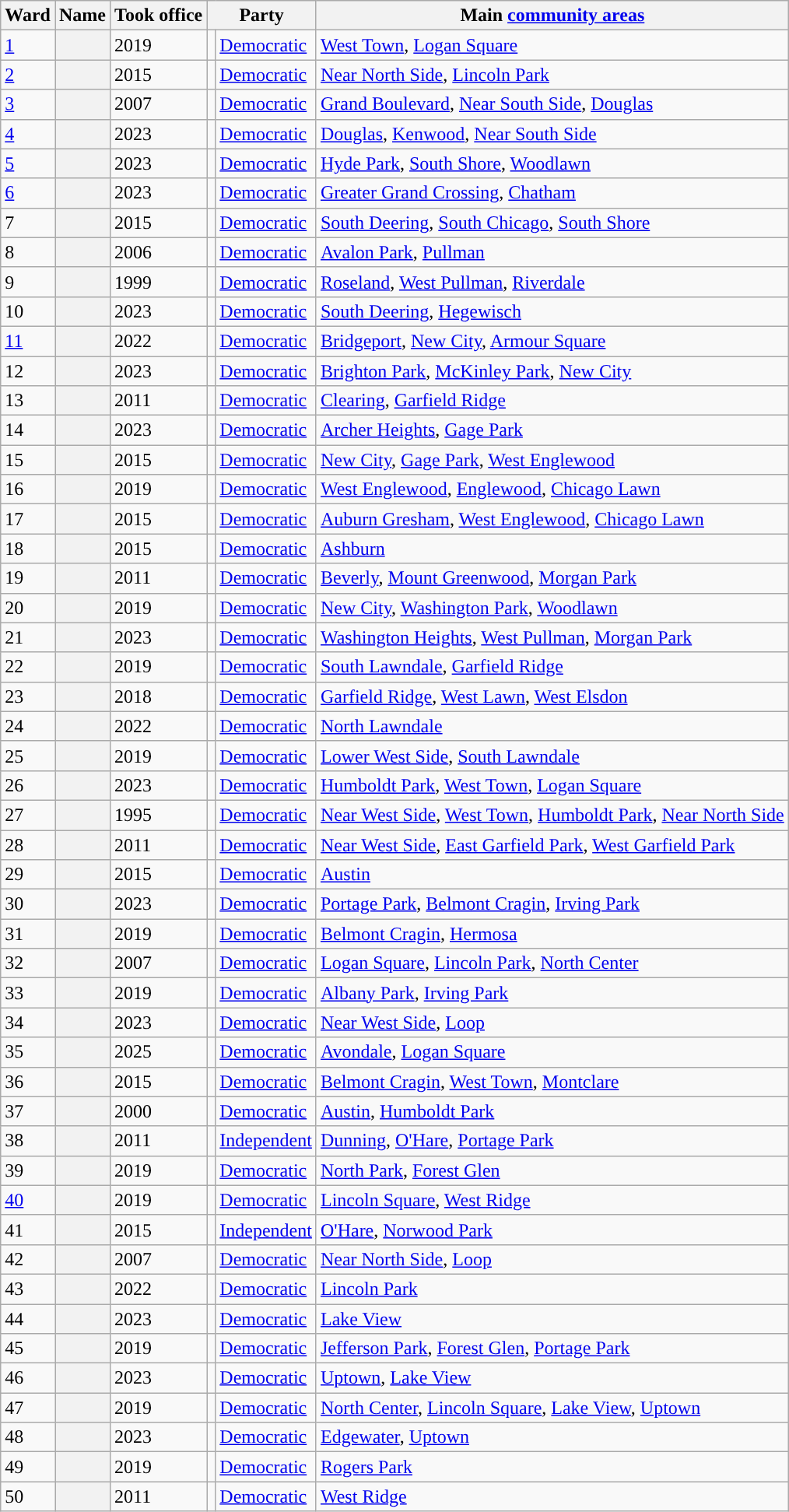<table class="wikitable sortable plainrowheaders mw-collapsible">
<tr>
<th scope="col">Ward</th>
<th scope="col">Name</th>
<th scope="col">Took office</th>
<th scope="col" colspan="2">Party</th>
<th scope="col">Main <a href='#'>community areas</a></th>
</tr>
<tr>
<td><a href='#'>1</a></td>
<th scope="row"></th>
<td>2019</td>
<td style="background-color:"></td>
<td><a href='#'>Democratic</a></td>
<td><a href='#'>West Town</a>, <a href='#'>Logan Square</a></td>
</tr>
<tr>
<td><a href='#'>2</a></td>
<th scope="row"></th>
<td>2015</td>
<td style="background-color:"></td>
<td><a href='#'>Democratic</a></td>
<td><a href='#'>Near North Side</a>, <a href='#'>Lincoln Park</a></td>
</tr>
<tr>
<td><a href='#'>3</a></td>
<th scope="row"></th>
<td>2007</td>
<td style="background-color:"></td>
<td><a href='#'>Democratic</a></td>
<td><a href='#'>Grand Boulevard</a>, <a href='#'>Near South Side</a>, <a href='#'>Douglas</a></td>
</tr>
<tr>
<td><a href='#'>4</a></td>
<th scope="row"></th>
<td>2023</td>
<td style="background-color:"></td>
<td><a href='#'>Democratic</a></td>
<td><a href='#'>Douglas</a>, <a href='#'>Kenwood</a>, <a href='#'>Near South Side</a></td>
</tr>
<tr>
<td><a href='#'>5</a></td>
<th scope="row"></th>
<td>2023</td>
<td style="background-color:"></td>
<td><a href='#'>Democratic</a></td>
<td><a href='#'>Hyde Park</a>, <a href='#'>South Shore</a>, <a href='#'>Woodlawn</a></td>
</tr>
<tr>
<td><a href='#'>6</a></td>
<th scope="row"></th>
<td>2023</td>
<td style="background-color:"></td>
<td><a href='#'>Democratic</a></td>
<td><a href='#'>Greater Grand Crossing</a>, <a href='#'>Chatham</a></td>
</tr>
<tr>
<td>7</td>
<th scope="row"></th>
<td>2015</td>
<td style="background-color:"></td>
<td><a href='#'>Democratic</a></td>
<td><a href='#'>South Deering</a>, <a href='#'>South Chicago</a>, <a href='#'>South Shore</a></td>
</tr>
<tr>
<td>8</td>
<th scope="row"></th>
<td>2006</td>
<td style="background-color:"></td>
<td><a href='#'>Democratic</a></td>
<td><a href='#'>Avalon Park</a>, <a href='#'>Pullman</a></td>
</tr>
<tr>
<td>9</td>
<th scope="row"></th>
<td>1999</td>
<td style="background-color:"></td>
<td><a href='#'>Democratic</a></td>
<td><a href='#'>Roseland</a>, <a href='#'>West Pullman</a>, <a href='#'>Riverdale</a></td>
</tr>
<tr>
<td>10</td>
<th scope="row"></th>
<td>2023</td>
<td style="background-color:"></td>
<td><a href='#'>Democratic</a></td>
<td><a href='#'>South Deering</a>, <a href='#'>Hegewisch</a></td>
</tr>
<tr>
<td><a href='#'>11</a></td>
<th scope="row"></th>
<td>2022</td>
<td style="background-color:"></td>
<td><a href='#'>Democratic</a></td>
<td><a href='#'>Bridgeport</a>, <a href='#'>New City</a>, <a href='#'>Armour Square</a></td>
</tr>
<tr>
<td>12</td>
<th scope="row"></th>
<td>2023</td>
<td style="background-color:"></td>
<td><a href='#'>Democratic</a></td>
<td><a href='#'>Brighton Park</a>, <a href='#'>McKinley Park</a>, <a href='#'>New City</a></td>
</tr>
<tr>
<td>13</td>
<th scope="row"></th>
<td>2011</td>
<td style="background-color:"></td>
<td><a href='#'>Democratic</a></td>
<td><a href='#'>Clearing</a>, <a href='#'>Garfield Ridge</a></td>
</tr>
<tr>
<td>14</td>
<th scope="row"></th>
<td>2023</td>
<td style="background-color:"></td>
<td><a href='#'>Democratic</a></td>
<td><a href='#'>Archer Heights</a>, <a href='#'>Gage Park</a></td>
</tr>
<tr>
<td>15</td>
<th scope="row"></th>
<td>2015</td>
<td style="background-color:"></td>
<td><a href='#'>Democratic</a></td>
<td><a href='#'>New City</a>, <a href='#'>Gage Park</a>, <a href='#'>West Englewood</a></td>
</tr>
<tr>
<td>16</td>
<th scope="row"></th>
<td>2019</td>
<td style="background-color:"></td>
<td><a href='#'>Democratic</a></td>
<td><a href='#'>West Englewood</a>, <a href='#'>Englewood</a>, <a href='#'>Chicago Lawn</a></td>
</tr>
<tr>
<td>17</td>
<th scope="row"></th>
<td>2015</td>
<td style="background-color:"></td>
<td><a href='#'>Democratic</a></td>
<td><a href='#'>Auburn Gresham</a>, <a href='#'>West Englewood</a>, <a href='#'>Chicago Lawn</a></td>
</tr>
<tr>
<td>18</td>
<th scope="row"></th>
<td>2015</td>
<td style="background-color:"></td>
<td><a href='#'>Democratic</a></td>
<td><a href='#'>Ashburn</a></td>
</tr>
<tr>
<td>19</td>
<th scope="row"></th>
<td>2011</td>
<td style="background-color:"></td>
<td><a href='#'>Democratic</a></td>
<td><a href='#'>Beverly</a>, <a href='#'>Mount Greenwood</a>, <a href='#'>Morgan Park</a></td>
</tr>
<tr>
<td>20</td>
<th scope="row"></th>
<td>2019</td>
<td style="background-color:"></td>
<td><a href='#'>Democratic</a></td>
<td><a href='#'>New City</a>, <a href='#'>Washington Park</a>, <a href='#'>Woodlawn</a></td>
</tr>
<tr>
<td>21</td>
<th scope="row"></th>
<td>2023</td>
<td style="background-color:"></td>
<td><a href='#'>Democratic</a></td>
<td><a href='#'>Washington Heights</a>, <a href='#'>West Pullman</a>, <a href='#'>Morgan Park</a></td>
</tr>
<tr>
<td>22</td>
<th scope="row"></th>
<td>2019</td>
<td style="background-color:"></td>
<td><a href='#'>Democratic</a></td>
<td><a href='#'>South Lawndale</a>, <a href='#'>Garfield Ridge</a></td>
</tr>
<tr>
<td>23</td>
<th scope="row"></th>
<td>2018</td>
<td style="background-color:"></td>
<td><a href='#'>Democratic</a></td>
<td><a href='#'>Garfield Ridge</a>, <a href='#'>West Lawn</a>, <a href='#'>West Elsdon</a></td>
</tr>
<tr>
<td>24</td>
<th scope="row"></th>
<td>2022</td>
<td style="background-color:"></td>
<td><a href='#'>Democratic</a></td>
<td><a href='#'>North Lawndale</a></td>
</tr>
<tr>
<td>25</td>
<th scope="row"></th>
<td>2019</td>
<td style="background-color:"></td>
<td><a href='#'>Democratic</a></td>
<td><a href='#'>Lower West Side</a>, <a href='#'>South Lawndale</a></td>
</tr>
<tr>
<td>26</td>
<th scope="row"></th>
<td>2023</td>
<td style="background-color:"></td>
<td><a href='#'>Democratic</a></td>
<td><a href='#'>Humboldt Park</a>, <a href='#'>West Town</a>, <a href='#'>Logan Square</a></td>
</tr>
<tr>
<td>27</td>
<th scope="row"></th>
<td>1995</td>
<td style="background-color:"></td>
<td><a href='#'>Democratic</a></td>
<td><a href='#'>Near West Side</a>, <a href='#'>West Town</a>, <a href='#'>Humboldt Park</a>, <a href='#'>Near North Side</a></td>
</tr>
<tr>
<td>28</td>
<th scope="row"></th>
<td>2011</td>
<td style="background-color:"></td>
<td><a href='#'>Democratic</a></td>
<td><a href='#'>Near West Side</a>, <a href='#'>East Garfield Park</a>, <a href='#'>West Garfield Park</a></td>
</tr>
<tr>
<td>29</td>
<th scope="row"></th>
<td>2015</td>
<td style="background-color:"></td>
<td><a href='#'>Democratic</a></td>
<td><a href='#'>Austin</a></td>
</tr>
<tr>
<td>30</td>
<th scope="row"></th>
<td>2023</td>
<td style="background-color:"></td>
<td><a href='#'>Democratic</a></td>
<td><a href='#'>Portage Park</a>, <a href='#'>Belmont Cragin</a>, <a href='#'>Irving Park</a></td>
</tr>
<tr>
<td>31</td>
<th scope="row"></th>
<td>2019</td>
<td style="background-color:"></td>
<td><a href='#'>Democratic</a></td>
<td><a href='#'>Belmont Cragin</a>, <a href='#'>Hermosa</a></td>
</tr>
<tr>
<td>32</td>
<th scope="row"></th>
<td>2007</td>
<td style="background-color:"></td>
<td><a href='#'>Democratic</a></td>
<td><a href='#'>Logan Square</a>, <a href='#'>Lincoln Park</a>, <a href='#'>North Center</a></td>
</tr>
<tr>
<td>33</td>
<th scope="row"></th>
<td>2019</td>
<td style="background-color:"></td>
<td><a href='#'>Democratic</a></td>
<td><a href='#'>Albany Park</a>, <a href='#'>Irving Park</a></td>
</tr>
<tr>
<td>34</td>
<th scope="row"></th>
<td>2023</td>
<td style="background-color:"></td>
<td><a href='#'>Democratic</a></td>
<td><a href='#'>Near West Side</a>, <a href='#'>Loop</a></td>
</tr>
<tr>
<td>35</td>
<th scope="row"></th>
<td>2025</td>
<td style="background-color:"></td>
<td><a href='#'>Democratic</a></td>
<td><a href='#'>Avondale</a>, <a href='#'>Logan Square</a></td>
</tr>
<tr>
<td>36</td>
<th scope="row"></th>
<td>2015</td>
<td style="background-color:"></td>
<td><a href='#'>Democratic</a></td>
<td><a href='#'>Belmont Cragin</a>, <a href='#'>West Town</a>, <a href='#'>Montclare</a></td>
</tr>
<tr>
<td>37</td>
<th scope="row"></th>
<td>2000</td>
<td style="background-color:"></td>
<td><a href='#'>Democratic</a></td>
<td><a href='#'>Austin</a>, <a href='#'>Humboldt Park</a></td>
</tr>
<tr>
<td>38</td>
<th scope="row"></th>
<td>2011</td>
<td style="background-color:"></td>
<td><a href='#'>Independent</a></td>
<td><a href='#'>Dunning</a>, <a href='#'>O'Hare</a>, <a href='#'>Portage Park</a></td>
</tr>
<tr>
<td>39</td>
<th scope="row"></th>
<td>2019</td>
<td style="background-color:"></td>
<td><a href='#'>Democratic</a></td>
<td><a href='#'>North Park</a>, <a href='#'>Forest Glen</a></td>
</tr>
<tr>
<td><a href='#'>40</a></td>
<th scope="row"></th>
<td>2019</td>
<td style="background-color:"></td>
<td><a href='#'>Democratic</a></td>
<td><a href='#'>Lincoln Square</a>, <a href='#'>West Ridge</a></td>
</tr>
<tr>
<td>41</td>
<th scope="row"></th>
<td>2015</td>
<td style="background-color:"></td>
<td><a href='#'>Independent</a></td>
<td><a href='#'>O'Hare</a>, <a href='#'>Norwood Park</a></td>
</tr>
<tr>
<td>42</td>
<th scope="row"></th>
<td>2007</td>
<td style="background-color:"></td>
<td><a href='#'>Democratic</a></td>
<td><a href='#'>Near North Side</a>, <a href='#'>Loop</a></td>
</tr>
<tr>
<td>43</td>
<th scope="row"></th>
<td>2022</td>
<td style="background-color:"></td>
<td><a href='#'>Democratic</a></td>
<td><a href='#'>Lincoln Park</a></td>
</tr>
<tr>
<td>44</td>
<th scope="row"></th>
<td>2023</td>
<td style="background-color:"></td>
<td><a href='#'>Democratic</a></td>
<td><a href='#'>Lake View</a></td>
</tr>
<tr>
<td>45</td>
<th scope="row"></th>
<td>2019</td>
<td style="background-color:"></td>
<td><a href='#'>Democratic</a></td>
<td><a href='#'>Jefferson Park</a>, <a href='#'>Forest Glen</a>, <a href='#'>Portage Park</a></td>
</tr>
<tr>
<td>46</td>
<th scope="row"></th>
<td>2023</td>
<td style="background-color:"></td>
<td><a href='#'>Democratic</a></td>
<td><a href='#'>Uptown</a>, <a href='#'>Lake View</a></td>
</tr>
<tr>
<td>47</td>
<th scope="row"></th>
<td>2019</td>
<td style="background-color:"></td>
<td><a href='#'>Democratic</a></td>
<td><a href='#'>North Center</a>, <a href='#'>Lincoln Square</a>, <a href='#'>Lake View</a>, <a href='#'>Uptown</a></td>
</tr>
<tr>
<td>48</td>
<th scope="row"></th>
<td>2023</td>
<td style="background-color:"></td>
<td><a href='#'>Democratic</a></td>
<td><a href='#'>Edgewater</a>, <a href='#'>Uptown</a></td>
</tr>
<tr>
<td>49</td>
<th scope="row"></th>
<td>2019</td>
<td style="background-color:"></td>
<td><a href='#'>Democratic</a></td>
<td><a href='#'>Rogers Park</a></td>
</tr>
<tr>
<td>50</td>
<th scope="row"></th>
<td>2011</td>
<td style="background-color:"></td>
<td><a href='#'>Democratic</a></td>
<td><a href='#'>West Ridge</a></td>
</tr>
</table>
